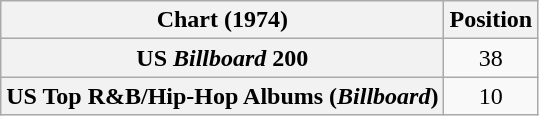<table class="wikitable sortable plainrowheaders" style="text-align:center">
<tr>
<th scope="col">Chart (1974)</th>
<th scope="col">Position</th>
</tr>
<tr>
<th scope="row">US <em>Billboard</em> 200</th>
<td>38</td>
</tr>
<tr>
<th scope="row">US Top R&B/Hip-Hop Albums (<em>Billboard</em>)</th>
<td>10</td>
</tr>
</table>
